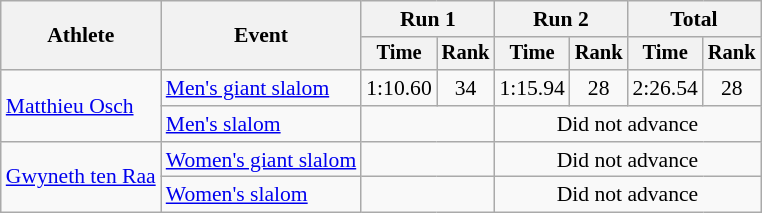<table class=wikitable style=font-size:90%;text-align:center>
<tr>
<th rowspan=2>Athlete</th>
<th rowspan=2>Event</th>
<th colspan=2>Run 1</th>
<th colspan=2>Run 2</th>
<th colspan=2>Total</th>
</tr>
<tr style="font-size:95%">
<th>Time</th>
<th>Rank</th>
<th>Time</th>
<th>Rank</th>
<th>Time</th>
<th>Rank</th>
</tr>
<tr>
<td align=left rowspan=2><a href='#'>Matthieu Osch</a></td>
<td align=left><a href='#'>Men's giant slalom</a></td>
<td>1:10.60</td>
<td>34</td>
<td>1:15.94</td>
<td>28</td>
<td>2:26.54</td>
<td>28</td>
</tr>
<tr>
<td align=left><a href='#'>Men's slalom</a></td>
<td colspan=2></td>
<td colspan=4>Did not advance</td>
</tr>
<tr>
<td align=left rowspan=2><a href='#'>Gwyneth ten Raa</a></td>
<td align=left><a href='#'>Women's giant slalom</a></td>
<td colspan=2></td>
<td colspan=4>Did not advance</td>
</tr>
<tr>
<td align=left><a href='#'>Women's slalom</a></td>
<td colspan=2></td>
<td colspan=4>Did not advance</td>
</tr>
</table>
